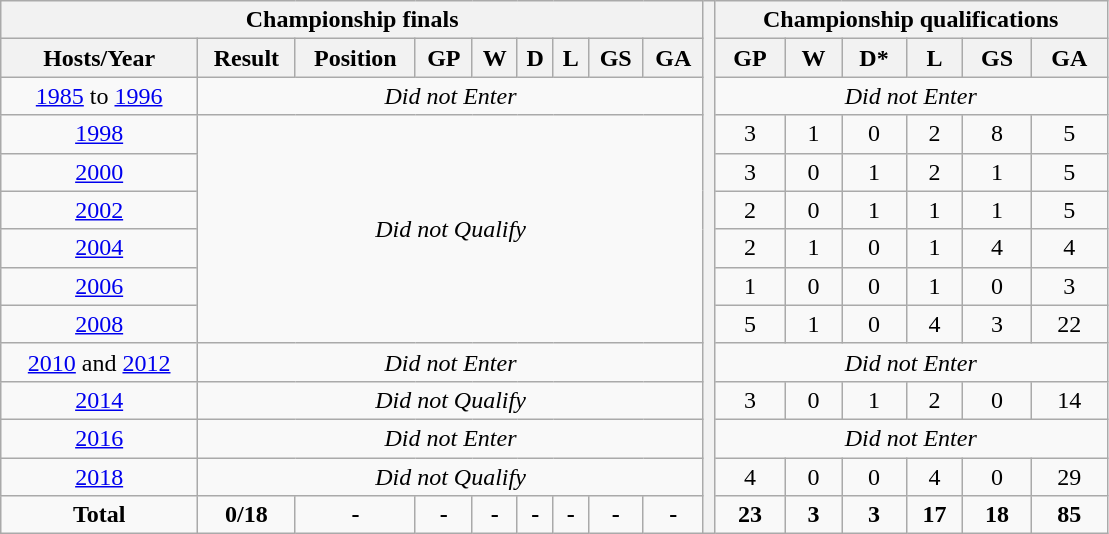<table class="wikitable" style="text-align: center;">
<tr>
<th colspan=9>Championship finals</th>
<th style="width:1% ; " rowspan="30"></th>
<th colspan=6>Championship qualifications</th>
</tr>
<tr>
<th>Hosts/Year</th>
<th>Result</th>
<th>Position</th>
<th>GP</th>
<th>W</th>
<th>D</th>
<th>L</th>
<th>GS</th>
<th>GA</th>
<th>GP</th>
<th>W</th>
<th>D*</th>
<th>L</th>
<th>GS</th>
<th>GA</th>
</tr>
<tr>
<td> <a href='#'>1985</a> to  <a href='#'>1996</a></td>
<td colspan=8 rowspan=1><em>Did not Enter</em></td>
<td colspan=6 rowspan=1><em>Did not Enter</em></td>
</tr>
<tr>
<td> <a href='#'>1998</a></td>
<td colspan=8 rowspan=6><em>Did not Qualify</em></td>
<td>3</td>
<td>1</td>
<td>0</td>
<td>2</td>
<td>8</td>
<td>5</td>
</tr>
<tr>
<td> <a href='#'>2000</a></td>
<td>3</td>
<td>0</td>
<td>1</td>
<td>2</td>
<td>1</td>
<td>5</td>
</tr>
<tr>
<td> <a href='#'>2002</a></td>
<td>2</td>
<td>0</td>
<td>1</td>
<td>1</td>
<td>1</td>
<td>5</td>
</tr>
<tr>
<td> <a href='#'>2004</a></td>
<td>2</td>
<td>1</td>
<td>0</td>
<td>1</td>
<td>4</td>
<td>4</td>
</tr>
<tr>
<td> <a href='#'>2006</a></td>
<td>1</td>
<td>0</td>
<td>0</td>
<td>1</td>
<td>0</td>
<td>3</td>
</tr>
<tr>
<td> <a href='#'>2008</a></td>
<td>5</td>
<td>1</td>
<td>0</td>
<td>4</td>
<td>3</td>
<td>22</td>
</tr>
<tr>
<td> <a href='#'>2010</a> and  <a href='#'>2012</a></td>
<td colspan=8 rowspan=1><em>Did not Enter</em></td>
<td colspan=6 rowspan=1><em>Did not Enter</em></td>
</tr>
<tr>
<td> <a href='#'>2014</a></td>
<td colspan=8 rowspan=1><em>Did not Qualify</em></td>
<td>3</td>
<td>0</td>
<td>1</td>
<td>2</td>
<td>0</td>
<td>14</td>
</tr>
<tr>
<td> <a href='#'>2016</a></td>
<td colspan=8 rowspan=1><em>Did not Enter</em></td>
<td colspan=6 rowspan=1><em>Did not Enter</em></td>
</tr>
<tr>
<td> <a href='#'>2018</a></td>
<td colspan=8 rowspan=1><em>Did not Qualify</em></td>
<td>4</td>
<td>0</td>
<td>0</td>
<td>4</td>
<td>0</td>
<td>29</td>
</tr>
<tr>
<td><strong>Total</strong></td>
<td><strong>0/18</strong></td>
<td><strong>-</strong></td>
<td><strong>-</strong></td>
<td><strong>-</strong></td>
<td><strong>-</strong></td>
<td><strong>-</strong></td>
<td><strong>-</strong></td>
<td><strong>-</strong></td>
<td><strong>23</strong></td>
<td><strong>3</strong></td>
<td><strong>3</strong></td>
<td><strong>17</strong></td>
<td><strong>18</strong></td>
<td><strong>85</strong></td>
</tr>
</table>
